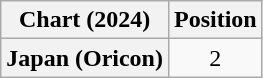<table class="wikitable plainrowheaders" style="text-align:center">
<tr>
<th scope="col">Chart (2024)</th>
<th scope="col">Position</th>
</tr>
<tr>
<th scope="row">Japan (Oricon)</th>
<td>2</td>
</tr>
</table>
